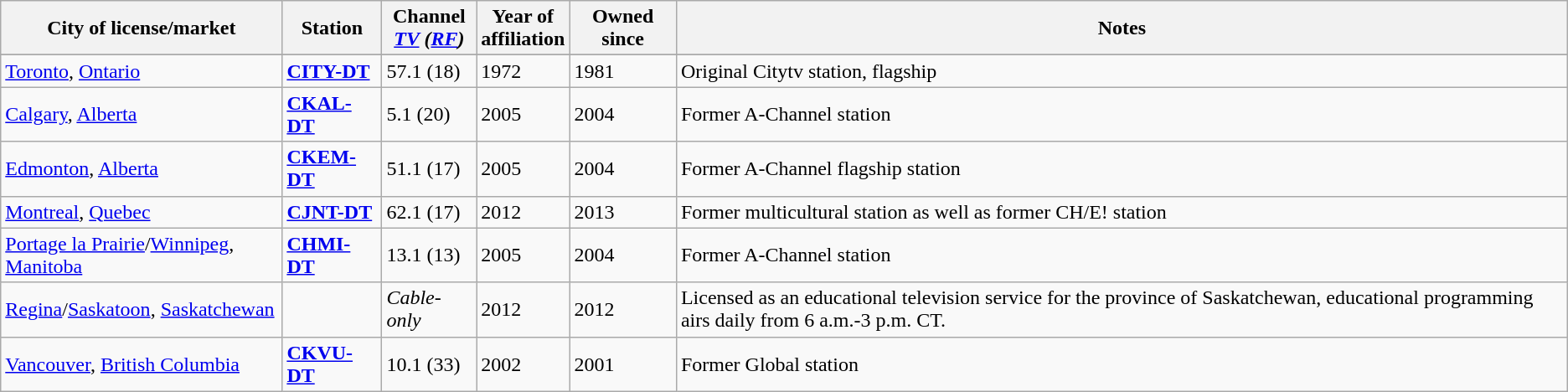<table class="wikitable">
<tr>
<th>City of license/market</th>
<th>Station</th>
<th>Channel <br><em><a href='#'>TV</a> (<a href='#'>RF</a>)</em></th>
<th>Year of<br>affiliation</th>
<th>Owned since</th>
<th>Notes</th>
</tr>
<tr style="vertical-align: top; text-align: left;">
</tr>
<tr>
<td><a href='#'>Toronto</a>, <a href='#'>Ontario</a></td>
<td><strong><a href='#'>CITY-DT</a></strong></td>
<td>57.1 (18)</td>
<td>1972</td>
<td>1981</td>
<td>Original Citytv station, flagship</td>
</tr>
<tr>
<td><a href='#'>Calgary</a>, <a href='#'>Alberta</a></td>
<td><strong><a href='#'>CKAL-DT</a></strong></td>
<td>5.1 (20)</td>
<td>2005</td>
<td>2004</td>
<td>Former A-Channel station</td>
</tr>
<tr>
<td><a href='#'>Edmonton</a>, <a href='#'>Alberta</a></td>
<td><strong><a href='#'>CKEM-DT</a></strong></td>
<td>51.1 (17)</td>
<td>2005</td>
<td>2004</td>
<td>Former A-Channel flagship station</td>
</tr>
<tr>
<td><a href='#'>Montreal</a>, <a href='#'>Quebec</a></td>
<td><strong><a href='#'>CJNT-DT</a></strong></td>
<td>62.1 (17)</td>
<td>2012</td>
<td>2013</td>
<td>Former multicultural station as well as former CH/E! station</td>
</tr>
<tr>
<td><a href='#'>Portage la Prairie</a>/<a href='#'>Winnipeg</a>, <a href='#'>Manitoba</a></td>
<td><strong><a href='#'>CHMI-DT</a></strong></td>
<td>13.1 (13)</td>
<td>2005</td>
<td>2004</td>
<td>Former A-Channel station</td>
</tr>
<tr>
<td><a href='#'>Regina</a>/<a href='#'>Saskatoon</a>, <a href='#'>Saskatchewan</a></td>
<td></td>
<td><em>Cable-only</em></td>
<td>2012</td>
<td>2012</td>
<td>Licensed as an educational television service for the province of Saskatchewan, educational programming airs daily from 6 a.m.-3 p.m. CT.</td>
</tr>
<tr>
<td><a href='#'>Vancouver</a>, <a href='#'>British Columbia</a></td>
<td><strong><a href='#'>CKVU-DT</a></strong></td>
<td>10.1 (33)</td>
<td>2002</td>
<td>2001</td>
<td>Former Global station</td>
</tr>
</table>
